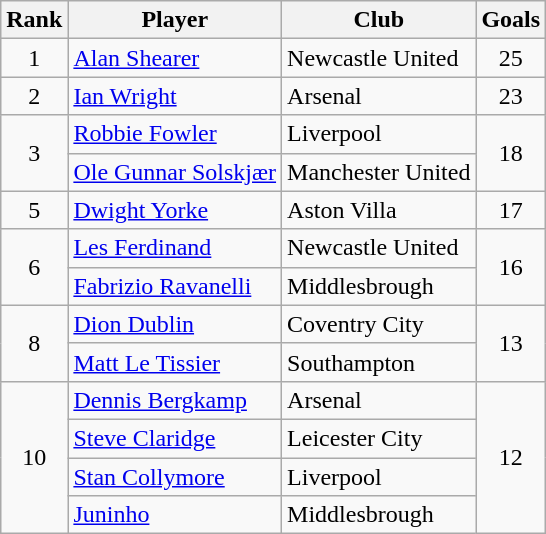<table class="wikitable">
<tr>
<th>Rank</th>
<th>Player</th>
<th>Club</th>
<th>Goals</th>
</tr>
<tr>
<td align=center>1</td>
<td> <a href='#'>Alan Shearer</a></td>
<td>Newcastle United</td>
<td align=center>25</td>
</tr>
<tr>
<td align=center>2</td>
<td> <a href='#'>Ian Wright</a></td>
<td>Arsenal</td>
<td align=center>23</td>
</tr>
<tr>
<td rowspan=2 align=center>3</td>
<td> <a href='#'>Robbie Fowler</a></td>
<td>Liverpool</td>
<td rowspan=2 align=center>18</td>
</tr>
<tr>
<td> <a href='#'>Ole Gunnar Solskjær</a></td>
<td>Manchester United</td>
</tr>
<tr>
<td align=center>5</td>
<td> <a href='#'>Dwight Yorke</a></td>
<td>Aston Villa</td>
<td align=center>17</td>
</tr>
<tr>
<td rowspan=2 align=center>6</td>
<td> <a href='#'>Les Ferdinand</a></td>
<td>Newcastle United</td>
<td rowspan=2 align=center>16</td>
</tr>
<tr>
<td> <a href='#'>Fabrizio Ravanelli</a></td>
<td>Middlesbrough</td>
</tr>
<tr>
<td rowspan=2 align=center>8</td>
<td> <a href='#'>Dion Dublin</a></td>
<td>Coventry City</td>
<td rowspan=2 align=center>13</td>
</tr>
<tr>
<td> <a href='#'>Matt Le Tissier</a></td>
<td>Southampton</td>
</tr>
<tr>
<td rowspan=4 align=center>10</td>
<td> <a href='#'>Dennis Bergkamp</a></td>
<td>Arsenal</td>
<td rowspan=4 align=center>12</td>
</tr>
<tr>
<td> <a href='#'>Steve Claridge</a></td>
<td>Leicester City</td>
</tr>
<tr>
<td> <a href='#'>Stan Collymore</a></td>
<td>Liverpool</td>
</tr>
<tr>
<td> <a href='#'>Juninho</a></td>
<td>Middlesbrough</td>
</tr>
</table>
